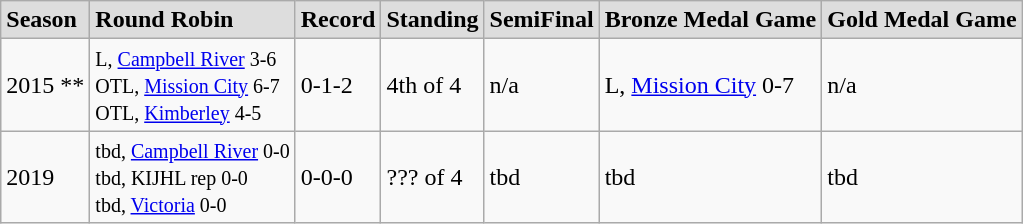<table class="wikitable">
<tr style="font-weight:bold; background-color:#dddddd;" |>
<td>Season</td>
<td>Round Robin</td>
<td>Record</td>
<td>Standing</td>
<td>SemiFinal</td>
<td>Bronze Medal Game</td>
<td>Gold Medal Game</td>
</tr>
<tr background-color:#dddddd;">
<td>2015 **</td>
<td><small>L, <a href='#'>Campbell River</a> 3-6<br>OTL, <a href='#'>Mission City</a> 6-7<br>OTL, <a href='#'>Kimberley</a> 4-5</small></td>
<td>0-1-2</td>
<td>4th of 4</td>
<td>n/a</td>
<td>L, <a href='#'>Mission City</a> 0-7</td>
<td>n/a</td>
</tr>
<tr background-color:#dddddd;">
<td>2019</td>
<td><small>tbd, <a href='#'>Campbell River</a> 0-0<br>tbd, KIJHL rep 0-0<br>tbd, <a href='#'>Victoria</a> 0-0</small></td>
<td>0-0-0</td>
<td>??? of 4</td>
<td>tbd</td>
<td>tbd</td>
<td>tbd</td>
</tr>
</table>
